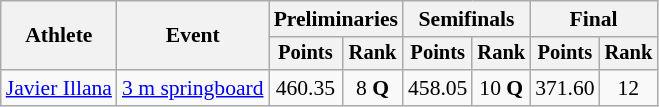<table class="wikitable" style="font-size:90%">
<tr>
<th rowspan=2>Athlete</th>
<th rowspan=2>Event</th>
<th colspan=2>Preliminaries</th>
<th colspan=2>Semifinals</th>
<th colspan=2>Final</th>
</tr>
<tr style="font-size:95%">
<th>Points</th>
<th>Rank</th>
<th>Points</th>
<th>Rank</th>
<th>Points</th>
<th>Rank</th>
</tr>
<tr align=center>
<td align=left><a href='#'>Javier Illana</a></td>
<td align=left><a href='#'>3 m springboard</a></td>
<td>460.35</td>
<td>8 <strong>Q</strong></td>
<td>458.05</td>
<td>10 <strong>Q</strong></td>
<td>371.60</td>
<td>12</td>
</tr>
</table>
